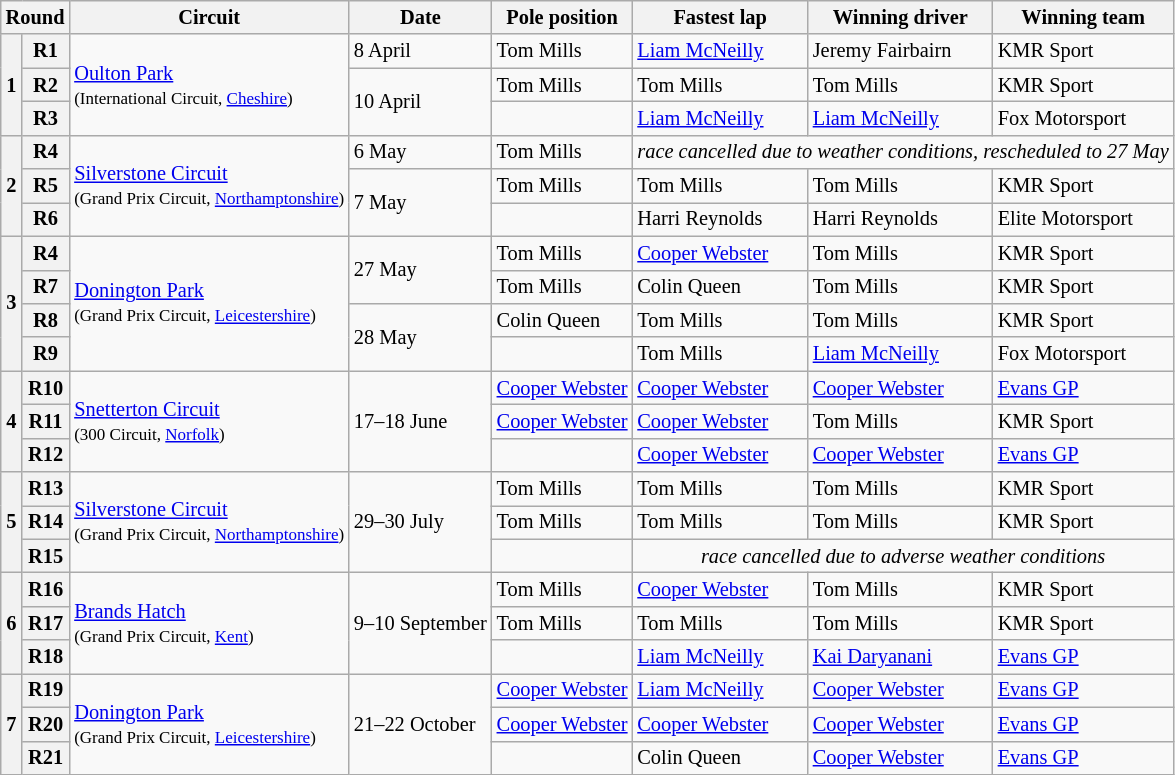<table class="wikitable" style="font-size: 85%">
<tr>
<th colspan=2>Round</th>
<th>Circuit</th>
<th>Date</th>
<th>Pole position</th>
<th>Fastest lap</th>
<th>Winning driver</th>
<th>Winning team</th>
</tr>
<tr>
<th rowspan=3>1</th>
<th>R1</th>
<td rowspan=3><a href='#'>Oulton Park</a><br><small>(International Circuit, <a href='#'>Cheshire</a>)</small></td>
<td>8 April</td>
<td> Tom Mills</td>
<td> <a href='#'>Liam McNeilly</a></td>
<td> Jeremy Fairbairn</td>
<td> KMR Sport</td>
</tr>
<tr>
<th>R2</th>
<td rowspan=2>10 April</td>
<td> Tom Mills</td>
<td> Tom Mills</td>
<td> Tom Mills</td>
<td> KMR Sport</td>
</tr>
<tr>
<th>R3</th>
<td></td>
<td> <a href='#'>Liam McNeilly</a></td>
<td> <a href='#'>Liam McNeilly</a></td>
<td> Fox Motorsport</td>
</tr>
<tr>
<th rowspan=3>2</th>
<th>R4</th>
<td nowrap rowspan=3><a href='#'>Silverstone Circuit</a><br><small>(Grand Prix Circuit, <a href='#'>Northamptonshire</a>)</small></td>
<td>6 May</td>
<td> Tom Mills</td>
<td colspan="3" align="center"><em>race cancelled due to weather conditions, rescheduled to 27 May</em></td>
</tr>
<tr>
<th>R5</th>
<td rowspan=2>7 May</td>
<td> Tom Mills</td>
<td> Tom Mills</td>
<td> Tom Mills</td>
<td> KMR Sport</td>
</tr>
<tr>
<th>R6</th>
<td></td>
<td> Harri Reynolds</td>
<td> Harri Reynolds</td>
<td> Elite Motorsport</td>
</tr>
<tr>
<th rowspan=4>3</th>
<th>R4</th>
<td rowspan=4><a href='#'>Donington Park</a><br><small>(Grand Prix Circuit, <a href='#'>Leicestershire</a>)</small></td>
<td rowspan=2>27 May</td>
<td> Tom Mills</td>
<td> <a href='#'>Cooper Webster</a></td>
<td> Tom Mills</td>
<td> KMR Sport</td>
</tr>
<tr>
<th>R7</th>
<td> Tom Mills</td>
<td> Colin Queen</td>
<td> Tom Mills</td>
<td> KMR Sport</td>
</tr>
<tr>
<th>R8</th>
<td rowspan=2>28 May</td>
<td> Colin Queen</td>
<td> Tom Mills</td>
<td> Tom Mills</td>
<td> KMR Sport</td>
</tr>
<tr>
<th>R9</th>
<td></td>
<td> Tom Mills</td>
<td> <a href='#'>Liam McNeilly</a></td>
<td> Fox Motorsport</td>
</tr>
<tr>
<th rowspan=3>4</th>
<th>R10</th>
<td rowspan=3><a href='#'>Snetterton Circuit</a><br><small>(300 Circuit, <a href='#'>Norfolk</a>)</small></td>
<td rowspan=3>17–18 June</td>
<td> <a href='#'>Cooper Webster</a></td>
<td> <a href='#'>Cooper Webster</a></td>
<td> <a href='#'>Cooper Webster</a></td>
<td> <a href='#'>Evans GP</a></td>
</tr>
<tr>
<th>R11</th>
<td> <a href='#'>Cooper Webster</a></td>
<td> <a href='#'>Cooper Webster</a></td>
<td> Tom Mills</td>
<td> KMR Sport</td>
</tr>
<tr>
<th>R12</th>
<td></td>
<td> <a href='#'>Cooper Webster</a></td>
<td> <a href='#'>Cooper Webster</a></td>
<td> <a href='#'>Evans GP</a></td>
</tr>
<tr>
<th rowspan=3>5</th>
<th>R13</th>
<td rowspan=3><a href='#'>Silverstone Circuit</a><br><small>(Grand Prix Circuit, <a href='#'>Northamptonshire</a>)</small></td>
<td rowspan=3>29–30 July</td>
<td> Tom Mills</td>
<td> Tom Mills</td>
<td> Tom Mills</td>
<td> KMR Sport</td>
</tr>
<tr>
<th>R14</th>
<td> Tom Mills</td>
<td> Tom Mills</td>
<td> Tom Mills</td>
<td> KMR Sport</td>
</tr>
<tr>
<th>R15</th>
<td></td>
<td colspan="3" align="center"><em>race cancelled due to adverse weather conditions</em></td>
</tr>
<tr>
<th rowspan=3>6</th>
<th>R16</th>
<td rowspan=3><a href='#'>Brands Hatch</a><br><small>(Grand Prix Circuit, <a href='#'>Kent</a>)</small></td>
<td nowrap rowspan=3>9–10 September</td>
<td> Tom Mills</td>
<td> <a href='#'>Cooper Webster</a></td>
<td> Tom Mills</td>
<td> KMR Sport</td>
</tr>
<tr>
<th>R17</th>
<td> Tom Mills</td>
<td> Tom Mills</td>
<td> Tom Mills</td>
<td> KMR Sport</td>
</tr>
<tr>
<th>R18</th>
<td></td>
<td> <a href='#'>Liam McNeilly</a></td>
<td> <a href='#'>Kai Daryanani</a></td>
<td> <a href='#'>Evans GP</a></td>
</tr>
<tr>
<th rowspan=3>7</th>
<th>R19</th>
<td rowspan=3><a href='#'>Donington Park</a><br><small>(Grand Prix Circuit, <a href='#'>Leicestershire</a>)</small></td>
<td rowspan=3>21–22 October</td>
<td> <a href='#'>Cooper Webster</a></td>
<td> <a href='#'>Liam McNeilly</a></td>
<td> <a href='#'>Cooper Webster</a></td>
<td> <a href='#'>Evans GP</a></td>
</tr>
<tr>
<th>R20</th>
<td> <a href='#'>Cooper Webster</a></td>
<td> <a href='#'>Cooper Webster</a></td>
<td> <a href='#'>Cooper Webster</a></td>
<td> <a href='#'>Evans GP</a></td>
</tr>
<tr>
<th>R21</th>
<td></td>
<td> Colin Queen</td>
<td> <a href='#'>Cooper Webster</a></td>
<td> <a href='#'>Evans GP</a></td>
</tr>
</table>
